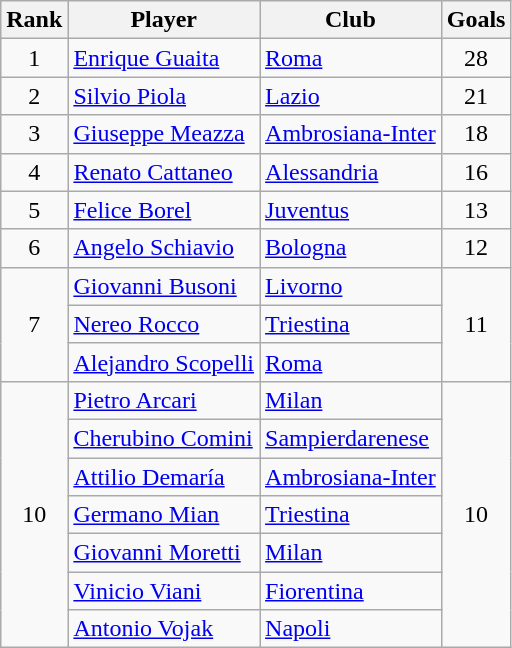<table class="wikitable" style="text-align:center">
<tr>
<th>Rank</th>
<th>Player</th>
<th>Club</th>
<th>Goals</th>
</tr>
<tr>
<td>1</td>
<td align="left">  <a href='#'>Enrique Guaita</a></td>
<td align="left"><a href='#'>Roma</a></td>
<td>28</td>
</tr>
<tr>
<td>2</td>
<td align="left"> <a href='#'>Silvio Piola</a></td>
<td align="left"><a href='#'>Lazio</a></td>
<td>21</td>
</tr>
<tr>
<td>3</td>
<td align="left"> <a href='#'>Giuseppe Meazza</a></td>
<td align="left"><a href='#'>Ambrosiana-Inter</a></td>
<td>18</td>
</tr>
<tr>
<td>4</td>
<td align="left"> <a href='#'>Renato Cattaneo</a></td>
<td align="left"><a href='#'>Alessandria</a></td>
<td>16</td>
</tr>
<tr>
<td>5</td>
<td align="left"> <a href='#'>Felice Borel</a></td>
<td align="left"><a href='#'>Juventus</a></td>
<td>13</td>
</tr>
<tr>
<td>6</td>
<td align="left"> <a href='#'>Angelo Schiavio</a></td>
<td align="left"><a href='#'>Bologna</a></td>
<td>12</td>
</tr>
<tr>
<td rowspan="3">7</td>
<td align="left"> <a href='#'>Giovanni Busoni</a></td>
<td align="left"><a href='#'>Livorno</a></td>
<td rowspan="3">11</td>
</tr>
<tr>
<td align="left"> <a href='#'>Nereo Rocco</a></td>
<td align="left"><a href='#'>Triestina</a></td>
</tr>
<tr>
<td align="left">  <a href='#'>Alejandro Scopelli</a></td>
<td align="left"><a href='#'>Roma</a></td>
</tr>
<tr>
<td rowspan="7">10</td>
<td align="left"> <a href='#'>Pietro Arcari</a></td>
<td align="left"><a href='#'>Milan</a></td>
<td rowspan="7">10</td>
</tr>
<tr>
<td align="left"> <a href='#'>Cherubino Comini</a></td>
<td align="left"><a href='#'>Sampierdarenese</a></td>
</tr>
<tr>
<td align="left">  <a href='#'>Attilio Demaría</a></td>
<td align="left"><a href='#'>Ambrosiana-Inter</a></td>
</tr>
<tr>
<td align="left"> <a href='#'>Germano Mian</a></td>
<td align="left"><a href='#'>Triestina</a></td>
</tr>
<tr>
<td align="left"> <a href='#'>Giovanni Moretti</a></td>
<td align="left"><a href='#'>Milan</a></td>
</tr>
<tr>
<td align="left"> <a href='#'>Vinicio Viani</a></td>
<td align="left"><a href='#'>Fiorentina</a></td>
</tr>
<tr>
<td align="left"> <a href='#'>Antonio Vojak</a></td>
<td align="left"><a href='#'>Napoli</a></td>
</tr>
</table>
